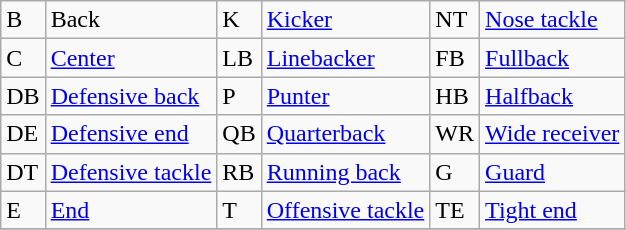<table class="wikitable">
<tr>
<td>B</td>
<td>Back</td>
<td>K</td>
<td><a href='#'>Kicker</a></td>
<td>NT</td>
<td><a href='#'>Nose tackle</a></td>
</tr>
<tr>
<td>C</td>
<td><a href='#'>Center</a></td>
<td>LB</td>
<td><a href='#'>Linebacker</a></td>
<td>FB</td>
<td><a href='#'>Fullback</a></td>
</tr>
<tr>
<td>DB</td>
<td><a href='#'>Defensive back</a></td>
<td>P</td>
<td><a href='#'>Punter</a></td>
<td>HB</td>
<td><a href='#'>Halfback</a></td>
</tr>
<tr>
<td>DE</td>
<td><a href='#'>Defensive end</a></td>
<td>QB</td>
<td><a href='#'>Quarterback</a></td>
<td>WR</td>
<td><a href='#'>Wide receiver</a></td>
</tr>
<tr>
<td>DT</td>
<td><a href='#'>Defensive tackle</a></td>
<td>RB</td>
<td><a href='#'>Running back</a></td>
<td>G</td>
<td><a href='#'>Guard</a></td>
</tr>
<tr>
<td>E</td>
<td><a href='#'>End</a></td>
<td>T</td>
<td><a href='#'>Offensive tackle</a></td>
<td>TE</td>
<td><a href='#'>Tight end</a></td>
</tr>
<tr>
</tr>
</table>
